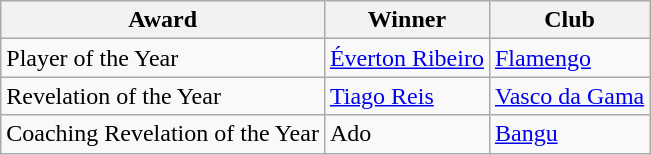<table class="wikitable">
<tr>
<th>Award</th>
<th>Winner</th>
<th>Club</th>
</tr>
<tr>
<td>Player of the Year</td>
<td> <a href='#'>Éverton Ribeiro</a></td>
<td><a href='#'>Flamengo</a></td>
</tr>
<tr>
<td>Revelation of the Year</td>
<td> <a href='#'>Tiago Reis</a></td>
<td><a href='#'>Vasco da Gama</a></td>
</tr>
<tr>
<td>Coaching Revelation of the Year</td>
<td> Ado</td>
<td><a href='#'>Bangu</a></td>
</tr>
</table>
